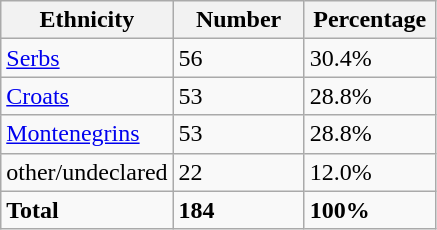<table class="wikitable">
<tr>
<th width="100px">Ethnicity</th>
<th width="80px">Number</th>
<th width="80px">Percentage</th>
</tr>
<tr>
<td><a href='#'>Serbs</a></td>
<td>56</td>
<td>30.4%</td>
</tr>
<tr>
<td><a href='#'>Croats</a></td>
<td>53</td>
<td>28.8%</td>
</tr>
<tr>
<td><a href='#'>Montenegrins</a></td>
<td>53</td>
<td>28.8%</td>
</tr>
<tr>
<td>other/undeclared</td>
<td>22</td>
<td>12.0%</td>
</tr>
<tr>
<td><strong>Total</strong></td>
<td><strong>184</strong></td>
<td><strong>100%</strong></td>
</tr>
</table>
